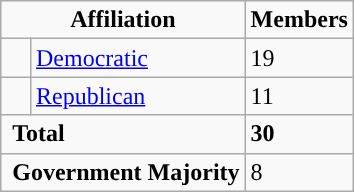<table class="wikitable">
<tr>
<td colspan="2" rowspan="1" align="center" valign="top"><strong>Affiliation</strong></td>
<td style="vertical-align:top;"><strong>Members</strong></td>
</tr>
<tr>
<td style="background-color:"> </td>
<td><a href='#'>Democratic</a></td>
<td>19</td>
</tr>
<tr>
<td style="background-color:"> </td>
<td><a href='#'>Republican</a></td>
<td>11</td>
</tr>
<tr>
<td colspan="2" rowspan="1"> <strong>Total</strong></td>
<td><strong>30</strong></td>
</tr>
<tr>
<td colspan="2" rowspan="1"> <strong>Government Majority</strong></td>
<td>8</td>
</tr>
</table>
